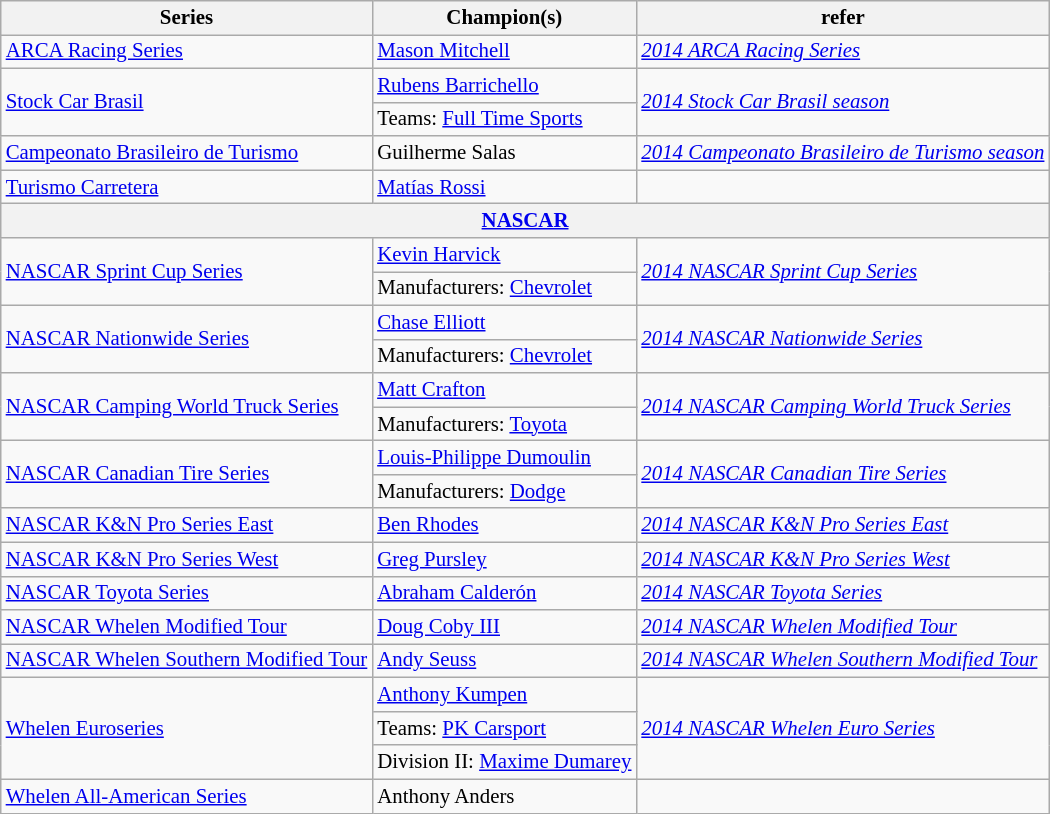<table class="wikitable" style="font-size: 87%;">
<tr>
<th>Series</th>
<th>Champion(s)</th>
<th>refer</th>
</tr>
<tr>
<td><a href='#'>ARCA Racing Series</a></td>
<td> <a href='#'>Mason Mitchell</a></td>
<td><em><a href='#'>2014 ARCA Racing Series</a></em></td>
</tr>
<tr>
<td rowspan=2><a href='#'>Stock Car Brasil</a></td>
<td> <a href='#'>Rubens Barrichello</a></td>
<td rowspan=2><em><a href='#'>2014 Stock Car Brasil season</a></em></td>
</tr>
<tr>
<td>Teams:  <a href='#'>Full Time Sports</a></td>
</tr>
<tr>
<td><a href='#'>Campeonato Brasileiro de Turismo</a></td>
<td> Guilherme Salas</td>
<td><em><a href='#'>2014 Campeonato Brasileiro de Turismo season</a></em></td>
</tr>
<tr>
<td><a href='#'>Turismo Carretera</a></td>
<td> <a href='#'>Matías Rossi</a></td>
<td></td>
</tr>
<tr>
<th colspan=3><a href='#'>NASCAR</a></th>
</tr>
<tr>
<td rowspan=2><a href='#'>NASCAR Sprint Cup Series</a></td>
<td> <a href='#'>Kevin Harvick</a></td>
<td rowspan=2><em><a href='#'>2014 NASCAR Sprint Cup Series</a></em></td>
</tr>
<tr>
<td>Manufacturers:  <a href='#'>Chevrolet</a></td>
</tr>
<tr>
<td rowspan=2><a href='#'>NASCAR Nationwide Series</a></td>
<td> <a href='#'>Chase Elliott</a></td>
<td rowspan=2><em><a href='#'>2014 NASCAR Nationwide Series</a></em></td>
</tr>
<tr>
<td>Manufacturers:  <a href='#'>Chevrolet</a></td>
</tr>
<tr>
<td rowspan=2><a href='#'>NASCAR Camping World Truck Series</a></td>
<td> <a href='#'>Matt Crafton</a></td>
<td rowspan=2><em><a href='#'>2014 NASCAR Camping World Truck Series</a></em></td>
</tr>
<tr>
<td>Manufacturers:  <a href='#'>Toyota</a></td>
</tr>
<tr>
<td rowspan=2><a href='#'>NASCAR Canadian Tire Series</a></td>
<td> <a href='#'>Louis-Philippe Dumoulin</a></td>
<td rowspan=2><em><a href='#'>2014 NASCAR Canadian Tire Series</a></em></td>
</tr>
<tr>
<td>Manufacturers:  <a href='#'>Dodge</a></td>
</tr>
<tr>
<td><a href='#'>NASCAR K&N Pro Series East</a></td>
<td> <a href='#'>Ben Rhodes</a></td>
<td><em><a href='#'>2014 NASCAR K&N Pro Series East</a></em></td>
</tr>
<tr>
<td><a href='#'>NASCAR K&N Pro Series West</a></td>
<td> <a href='#'>Greg Pursley</a></td>
<td><em><a href='#'>2014 NASCAR K&N Pro Series West</a></em></td>
</tr>
<tr>
<td><a href='#'>NASCAR Toyota Series</a></td>
<td> <a href='#'>Abraham Calderón</a></td>
<td><em><a href='#'>2014 NASCAR Toyota Series</a></em></td>
</tr>
<tr>
<td><a href='#'>NASCAR Whelen Modified Tour</a></td>
<td> <a href='#'>Doug Coby III</a></td>
<td><em><a href='#'>2014 NASCAR Whelen Modified Tour</a></em></td>
</tr>
<tr>
<td><a href='#'>NASCAR Whelen Southern Modified Tour</a></td>
<td> <a href='#'>Andy Seuss</a></td>
<td><em><a href='#'>2014 NASCAR Whelen Southern Modified Tour</a></em></td>
</tr>
<tr>
<td rowspan=3><a href='#'>Whelen Euroseries</a></td>
<td> <a href='#'>Anthony Kumpen</a></td>
<td rowspan=3><em><a href='#'>2014 NASCAR Whelen Euro Series</a></em></td>
</tr>
<tr>
<td>Teams:  <a href='#'>PK Carsport</a></td>
</tr>
<tr>
<td>Division II:  <a href='#'>Maxime Dumarey</a></td>
</tr>
<tr>
<td><a href='#'>Whelen All-American Series</a></td>
<td> Anthony Anders</td>
<td></td>
</tr>
</table>
